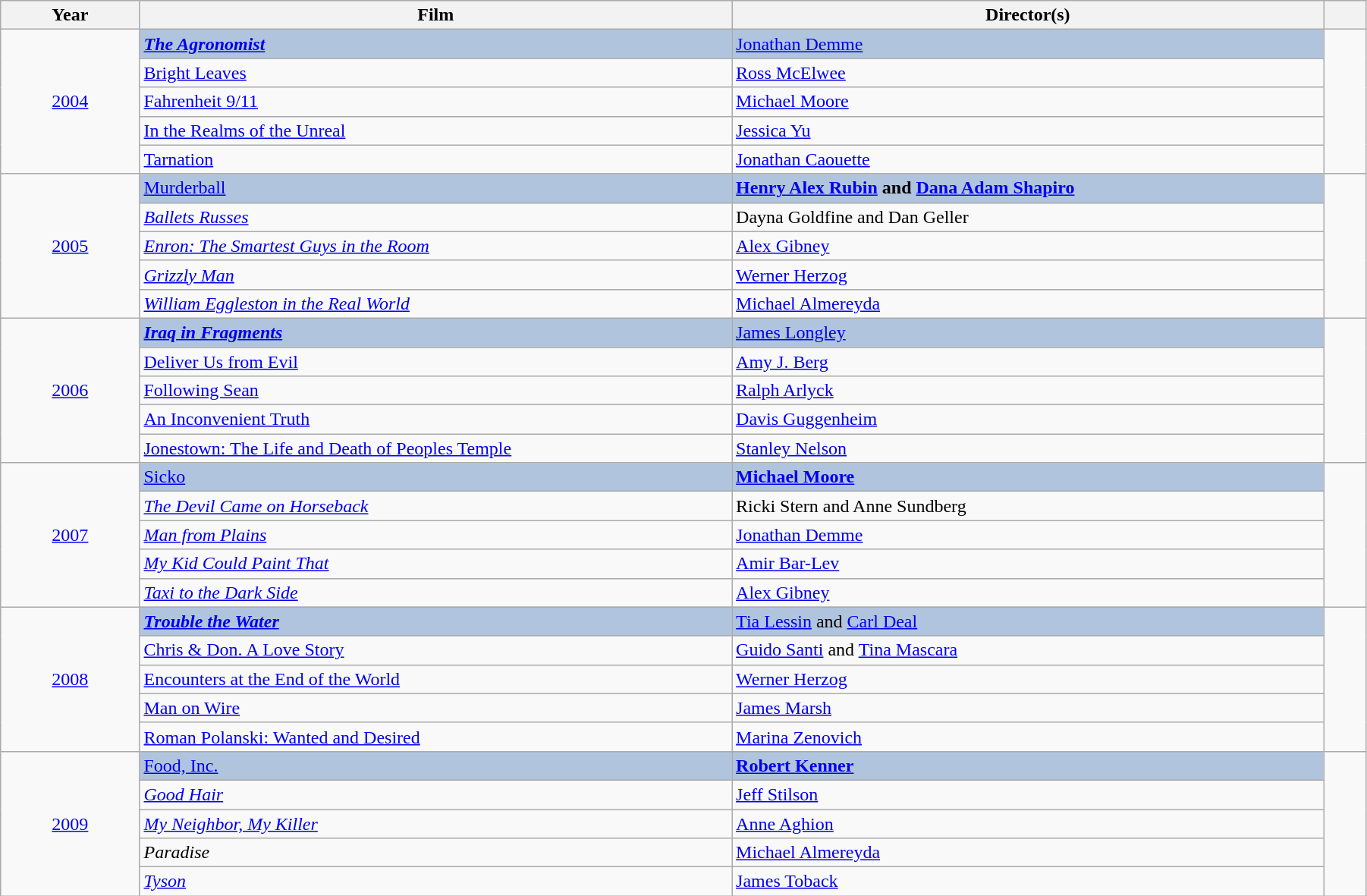<table class="wikitable" width="95%" cellpadding="5">
<tr>
<th width="100"><strong>Year</strong></th>
<th width="450"><strong>Film</strong></th>
<th width="450"><strong>Director(s)</strong></th>
<th width="25"><strong></strong></th>
</tr>
<tr>
<td rowspan="5" style="text-align:center;"><a href='#'>2004</a></td>
<td style="background:#B0C4DE"><strong><em><a href='#'>The Agronomist</a><em> <strong></td>
<td style="background:#B0C4DE"></strong><a href='#'>Jonathan Demme</a><strong></td>
<td rowspan="5" style="text-align:center;"></td>
</tr>
<tr>
<td></em><a href='#'>Bright Leaves</a><em></td>
<td><a href='#'>Ross McElwee</a></td>
</tr>
<tr>
<td></em><a href='#'>Fahrenheit 9/11</a><em></td>
<td><a href='#'>Michael Moore</a></td>
</tr>
<tr>
<td></em><a href='#'>In the Realms of the Unreal</a><em></td>
<td><a href='#'>Jessica Yu</a></td>
</tr>
<tr>
<td></em><a href='#'>Tarnation</a><em></td>
<td><a href='#'>Jonathan Caouette</a></td>
</tr>
<tr>
<td rowspan="5" style="text-align:center;"><a href='#'>2005</a></td>
<td style="background:#B0C4DE"></em></strong><a href='#'>Murderball</a></em> </strong></td>
<td style="background:#B0C4DE"><strong><a href='#'>Henry Alex Rubin</a> and <a href='#'>Dana Adam Shapiro</a></strong></td>
<td rowspan="5" style="text-align:center;"></td>
</tr>
<tr>
<td><em><a href='#'>Ballets Russes</a></em></td>
<td>Dayna Goldfine and Dan Geller</td>
</tr>
<tr>
<td><em><a href='#'>Enron: The Smartest Guys in the Room</a></em></td>
<td><a href='#'>Alex Gibney</a></td>
</tr>
<tr>
<td><em><a href='#'>Grizzly Man</a></em></td>
<td><a href='#'>Werner Herzog</a></td>
</tr>
<tr>
<td><em><a href='#'>William Eggleston in the Real World</a></em></td>
<td><a href='#'>Michael Almereyda</a></td>
</tr>
<tr>
<td rowspan="5" style="text-align:center;"><a href='#'>2006</a></td>
<td style="background:#B0C4DE"><strong><em><a href='#'>Iraq in Fragments</a><em> <strong></td>
<td style="background:#B0C4DE"></strong><a href='#'>James Longley</a><strong></td>
<td rowspan="5" style="text-align:center;"></td>
</tr>
<tr>
<td></em><a href='#'>Deliver Us from Evil</a><em></td>
<td><a href='#'>Amy J. Berg</a></td>
</tr>
<tr>
<td></em><a href='#'>Following Sean</a><em></td>
<td><a href='#'>Ralph Arlyck</a></td>
</tr>
<tr>
<td></em><a href='#'>An Inconvenient Truth</a><em></td>
<td><a href='#'>Davis Guggenheim</a></td>
</tr>
<tr>
<td></em><a href='#'>Jonestown: The Life and Death of Peoples Temple</a><em></td>
<td><a href='#'>Stanley Nelson</a></td>
</tr>
<tr>
<td rowspan="5" style="text-align:center;"><a href='#'>2007</a></td>
<td style="background:#B0C4DE"></em></strong><a href='#'>Sicko</a></em> </strong></td>
<td style="background:#B0C4DE"><strong><a href='#'>Michael Moore</a></strong></td>
<td rowspan="5" style="text-align:center;"></td>
</tr>
<tr>
<td><em><a href='#'>The Devil Came on Horseback</a></em></td>
<td>Ricki Stern and Anne Sundberg</td>
</tr>
<tr>
<td><em><a href='#'>Man from Plains</a></em></td>
<td><a href='#'>Jonathan Demme</a></td>
</tr>
<tr>
<td><em><a href='#'>My Kid Could Paint That</a></em></td>
<td><a href='#'>Amir Bar-Lev</a></td>
</tr>
<tr>
<td><em><a href='#'>Taxi to the Dark Side</a></em></td>
<td><a href='#'>Alex Gibney</a></td>
</tr>
<tr>
<td rowspan="5" style="text-align:center;"><a href='#'>2008</a></td>
<td style="background:#B0C4DE"><strong><em><a href='#'>Trouble the Water</a><em> <strong></td>
<td style="background:#B0C4DE"></strong><a href='#'>Tia Lessin</a> and <a href='#'>Carl Deal</a><strong></td>
<td rowspan="5" style="text-align:center;"></td>
</tr>
<tr>
<td></em><a href='#'>Chris & Don. A Love Story</a><em></td>
<td><a href='#'>Guido Santi</a> and <a href='#'>Tina Mascara</a></td>
</tr>
<tr>
<td></em><a href='#'>Encounters at the End of the World</a><em></td>
<td><a href='#'>Werner Herzog</a></td>
</tr>
<tr>
<td></em><a href='#'>Man on Wire</a><em></td>
<td><a href='#'>James Marsh</a></td>
</tr>
<tr>
<td></em><a href='#'>Roman Polanski: Wanted and Desired</a><em></td>
<td><a href='#'>Marina Zenovich</a></td>
</tr>
<tr>
<td rowspan="5" style="text-align:center;"><a href='#'>2009</a></td>
<td style="background:#B0C4DE"></em></strong><a href='#'>Food, Inc.</a></em> </strong></td>
<td style="background:#B0C4DE"><strong><a href='#'>Robert Kenner</a></strong></td>
<td rowspan="5" style="text-align:center;"></td>
</tr>
<tr>
<td><em><a href='#'>Good Hair</a></em></td>
<td><a href='#'>Jeff Stilson</a></td>
</tr>
<tr>
<td><em><a href='#'>My Neighbor, My Killer</a></em></td>
<td><a href='#'>Anne Aghion</a></td>
</tr>
<tr>
<td><em>Paradise</em></td>
<td><a href='#'>Michael Almereyda</a></td>
</tr>
<tr>
<td><em><a href='#'>Tyson</a></em></td>
<td><a href='#'>James Toback</a></td>
</tr>
</table>
